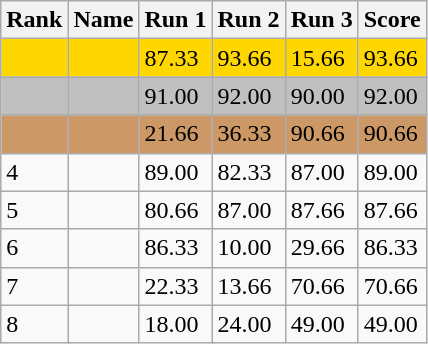<table class="wikitable">
<tr>
<th>Rank</th>
<th>Name</th>
<th>Run 1</th>
<th>Run 2</th>
<th>Run 3</th>
<th>Score</th>
</tr>
<tr style="background:gold;">
<td></td>
<td></td>
<td>87.33</td>
<td>93.66</td>
<td>15.66</td>
<td>93.66</td>
</tr>
<tr style="background:silver;">
<td></td>
<td></td>
<td>91.00</td>
<td>92.00</td>
<td>90.00</td>
<td>92.00</td>
</tr>
<tr style="background:#CC9966;">
<td></td>
<td></td>
<td>21.66</td>
<td>36.33</td>
<td>90.66</td>
<td>90.66</td>
</tr>
<tr>
<td>4</td>
<td></td>
<td>89.00</td>
<td>82.33</td>
<td>87.00</td>
<td>89.00</td>
</tr>
<tr>
<td>5</td>
<td></td>
<td>80.66</td>
<td>87.00</td>
<td>87.66</td>
<td>87.66</td>
</tr>
<tr>
<td>6</td>
<td></td>
<td>86.33</td>
<td>10.00</td>
<td>29.66</td>
<td>86.33</td>
</tr>
<tr>
<td>7</td>
<td></td>
<td>22.33</td>
<td>13.66</td>
<td>70.66</td>
<td>70.66</td>
</tr>
<tr>
<td>8</td>
<td></td>
<td>18.00</td>
<td>24.00</td>
<td>49.00</td>
<td>49.00</td>
</tr>
</table>
